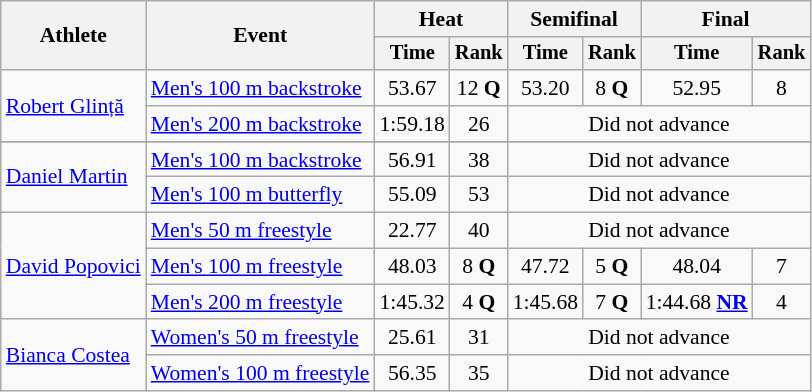<table class=wikitable style="font-size:90%">
<tr>
<th rowspan="2">Athlete</th>
<th rowspan="2">Event</th>
<th colspan="2">Heat</th>
<th colspan="2">Semifinal</th>
<th colspan="2">Final</th>
</tr>
<tr style="font-size:95%">
<th>Time</th>
<th>Rank</th>
<th>Time</th>
<th>Rank</th>
<th>Time</th>
<th>Rank</th>
</tr>
<tr align=center>
<td rowspan="2" align="left"><a href='#'>Robert Glință</a></td>
<td align=left><a href='#'>Men's 100 m backstroke</a></td>
<td>53.67</td>
<td>12 <strong>Q</strong></td>
<td>53.20</td>
<td>8 <strong>Q</strong></td>
<td>52.95</td>
<td>8</td>
</tr>
<tr align=center>
<td align=left><a href='#'>Men's 200 m backstroke</a></td>
<td>1:59.18</td>
<td>26</td>
<td colspan="4">Did not advance</td>
</tr>
<tr>
</tr>
<tr align=center>
<td rowspan="2" align="left"><a href='#'>Daniel Martin</a></td>
<td align=left><a href='#'>Men's 100 m backstroke</a></td>
<td>56.91</td>
<td>38</td>
<td colspan="4">Did not advance</td>
</tr>
<tr align=center>
<td align="left"><a href='#'>Men's 100 m butterfly</a></td>
<td>55.09</td>
<td>53</td>
<td colspan="4">Did not advance</td>
</tr>
<tr align=center>
<td rowspan="3" align=left><a href='#'>David Popovici</a></td>
<td align=left><a href='#'>Men's 50 m freestyle</a></td>
<td>22.77</td>
<td>40</td>
<td colspan="4">Did not advance</td>
</tr>
<tr align=center>
<td align=left><a href='#'>Men's 100 m freestyle</a></td>
<td>48.03</td>
<td>8 <strong>Q</strong></td>
<td>47.72</td>
<td>5 <strong>Q</strong></td>
<td>48.04</td>
<td>7</td>
</tr>
<tr align=center>
<td align=left><a href='#'>Men's 200 m freestyle</a></td>
<td>1:45.32</td>
<td>4 <strong>Q</strong></td>
<td>1:45.68</td>
<td>7 <strong>Q</strong></td>
<td>1:44.68 <strong><a href='#'>NR</a></strong></td>
<td>4</td>
</tr>
<tr align=center>
<td align=left rowspan=2><a href='#'>Bianca Costea</a></td>
<td align=left><a href='#'>Women's 50 m freestyle</a></td>
<td>25.61</td>
<td>31</td>
<td colspan="4">Did not advance</td>
</tr>
<tr align=center>
<td align=left><a href='#'>Women's 100 m freestyle</a></td>
<td>56.35</td>
<td>35</td>
<td colspan="4">Did not advance</td>
</tr>
</table>
